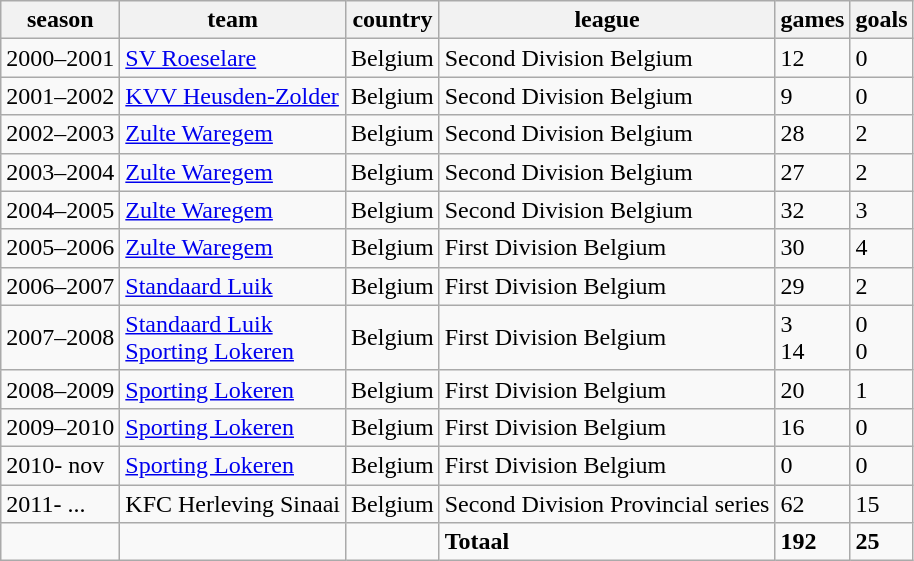<table class="wikitable">
<tr>
<th>season</th>
<th>team</th>
<th>country</th>
<th>league</th>
<th>games</th>
<th>goals</th>
</tr>
<tr>
<td>2000–2001</td>
<td><a href='#'>SV Roeselare</a></td>
<td>Belgium</td>
<td>Second Division Belgium</td>
<td>12</td>
<td>0</td>
</tr>
<tr>
<td>2001–2002</td>
<td><a href='#'>KVV Heusden-Zolder</a></td>
<td>Belgium</td>
<td>Second Division Belgium</td>
<td>9</td>
<td>0</td>
</tr>
<tr>
<td>2002–2003</td>
<td><a href='#'>Zulte Waregem</a></td>
<td>Belgium</td>
<td>Second Division Belgium</td>
<td>28</td>
<td>2</td>
</tr>
<tr>
<td>2003–2004</td>
<td><a href='#'>Zulte Waregem</a></td>
<td>Belgium</td>
<td>Second Division Belgium</td>
<td>27</td>
<td>2</td>
</tr>
<tr>
<td>2004–2005</td>
<td><a href='#'>Zulte Waregem</a></td>
<td>Belgium</td>
<td>Second Division Belgium</td>
<td>32</td>
<td>3</td>
</tr>
<tr>
<td>2005–2006</td>
<td><a href='#'>Zulte Waregem</a></td>
<td>Belgium</td>
<td>First Division Belgium</td>
<td>30</td>
<td>4</td>
</tr>
<tr>
<td>2006–2007</td>
<td><a href='#'>Standaard Luik</a></td>
<td>Belgium</td>
<td>First Division Belgium</td>
<td>29</td>
<td>2</td>
</tr>
<tr>
<td>2007–2008</td>
<td><a href='#'>Standaard Luik</a> <br> <a href='#'>Sporting Lokeren</a></td>
<td>Belgium</td>
<td>First Division Belgium</td>
<td>3<br>14</td>
<td>0 <br>0</td>
</tr>
<tr>
<td>2008–2009</td>
<td><a href='#'>Sporting Lokeren</a></td>
<td>Belgium</td>
<td>First Division Belgium</td>
<td>20</td>
<td>1</td>
</tr>
<tr>
<td>2009–2010</td>
<td><a href='#'>Sporting Lokeren</a></td>
<td>Belgium</td>
<td>First Division Belgium</td>
<td>16</td>
<td>0</td>
</tr>
<tr>
<td>2010- nov</td>
<td><a href='#'>Sporting Lokeren</a></td>
<td>Belgium</td>
<td>First Division Belgium</td>
<td>0</td>
<td>0</td>
</tr>
<tr>
<td>2011- ...</td>
<td>KFC Herleving Sinaai</td>
<td>Belgium</td>
<td>Second Division Provincial series</td>
<td>62</td>
<td>15</td>
</tr>
<tr>
<td></td>
<td></td>
<td></td>
<td><strong>Totaal</strong></td>
<td><strong>192</strong></td>
<td><strong>25</strong></td>
</tr>
</table>
